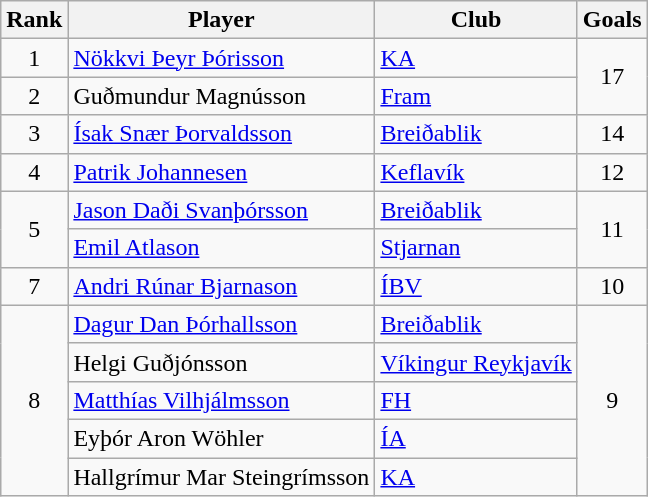<table class="wikitable" style="text-align:center;">
<tr>
<th>Rank</th>
<th>Player</th>
<th>Club</th>
<th>Goals</th>
</tr>
<tr>
<td>1</td>
<td align="left"> <a href='#'>Nökkvi Þeyr Þórisson</a></td>
<td align="left"><a href='#'>KA</a></td>
<td rowspan="2">17</td>
</tr>
<tr>
<td>2</td>
<td align="left"> Guðmundur Magnússon</td>
<td align="left"><a href='#'>Fram</a></td>
</tr>
<tr>
<td>3</td>
<td align="left"> <a href='#'>Ísak Snær Þorvaldsson</a></td>
<td align="left"><a href='#'>Breiðablik</a></td>
<td>14</td>
</tr>
<tr>
<td>4</td>
<td align="left"> <a href='#'>Patrik Johannesen</a></td>
<td align="left"><a href='#'>Keflavík</a></td>
<td>12</td>
</tr>
<tr>
<td rowspan="2">5</td>
<td align="left"> <a href='#'>Jason Daði Svanþórsson</a></td>
<td align="left"><a href='#'>Breiðablik</a></td>
<td rowspan="2">11</td>
</tr>
<tr>
<td align="left"> <a href='#'>Emil Atlason</a></td>
<td align="left"><a href='#'>Stjarnan</a></td>
</tr>
<tr>
<td>7</td>
<td align="left"> <a href='#'>Andri Rúnar Bjarnason</a></td>
<td align="left"><a href='#'>ÍBV</a></td>
<td>10</td>
</tr>
<tr>
<td rowspan="5">8</td>
<td align="left"> <a href='#'>Dagur Dan Þórhallsson</a></td>
<td align="left"><a href='#'>Breiðablik</a></td>
<td rowspan="5">9</td>
</tr>
<tr>
<td align="left"> Helgi Guðjónsson</td>
<td align="left"><a href='#'>Víkingur Reykjavík</a></td>
</tr>
<tr>
<td align="left"> <a href='#'>Matthías Vilhjálmsson</a></td>
<td align="left"><a href='#'>FH</a></td>
</tr>
<tr>
<td align="left"> Eyþór Aron Wöhler</td>
<td align="left"><a href='#'>ÍA</a></td>
</tr>
<tr>
<td align="left"> Hallgrímur Mar Steingrímsson</td>
<td align="left"><a href='#'>KA</a></td>
</tr>
</table>
